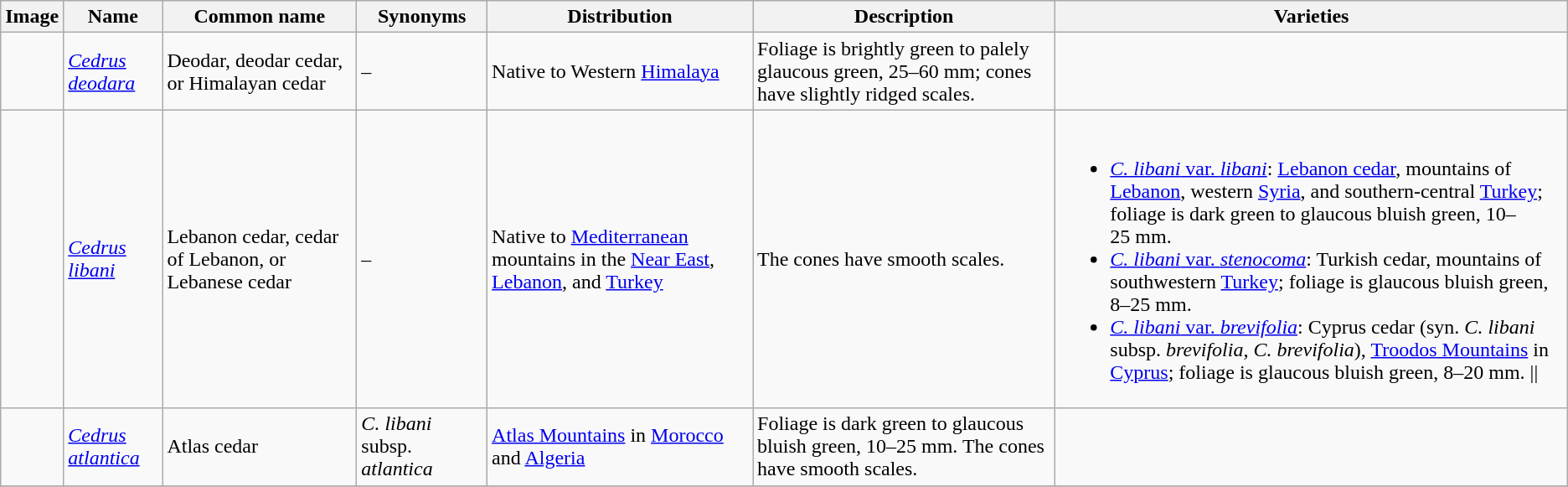<table class="wikitable sortable">
<tr>
<th>Image</th>
<th>Name</th>
<th>Common name</th>
<th>Synonyms</th>
<th>Distribution</th>
<th>Description</th>
<th>Varieties</th>
</tr>
<tr>
<td></td>
<td><em><a href='#'>Cedrus deodara</a></em></td>
<td>Deodar, deodar cedar, or Himalayan cedar</td>
<td>–</td>
<td>Native to Western <a href='#'>Himalaya</a></td>
<td>Foliage is brightly green to palely glaucous green, 25–60 mm; cones have slightly ridged scales.</td>
<td></td>
</tr>
<tr>
<td></td>
<td><em><a href='#'>Cedrus libani</a></em></td>
<td>Lebanon cedar, cedar of Lebanon, or Lebanese cedar</td>
<td>–</td>
<td>Native to <a href='#'>Mediterranean</a> mountains in the <a href='#'>Near East</a>, <a href='#'>Lebanon</a>, and <a href='#'>Turkey</a></td>
<td>The cones have smooth scales.</td>
<td><br><ul><li><a href='#'><em>C. libani</em> var. <em>libani</em></a>: <a href='#'>Lebanon cedar</a>, mountains of <a href='#'>Lebanon</a>, western <a href='#'>Syria</a>, and southern-central <a href='#'>Turkey</a>; foliage is dark green to glaucous bluish green, 10–25 mm.</li><li><a href='#'><em>C. libani</em> var. <em>stenocoma</em></a>: Turkish cedar, mountains of southwestern <a href='#'>Turkey</a>; foliage is glaucous bluish green, 8–25 mm.</li><li><a href='#'><em>C. libani</em> var. <em>brevifolia</em></a>: Cyprus cedar (syn. <em>C. libani</em> subsp. <em>brevifolia</em>, <em>C. brevifolia</em>), <a href='#'>Troodos Mountains</a> in <a href='#'>Cyprus</a>; foliage is glaucous bluish green, 8–20 mm. ||</li></ul></td>
</tr>
<tr>
<td></td>
<td><em><a href='#'>Cedrus atlantica</a></em></td>
<td>Atlas cedar</td>
<td><em>C. libani</em> subsp. <em>atlantica</em></td>
<td><a href='#'>Atlas Mountains</a> in <a href='#'>Morocco</a> and <a href='#'>Algeria</a></td>
<td>Foliage is dark green to glaucous bluish green, 10–25 mm. The cones have smooth scales.</td>
<td></td>
</tr>
<tr>
</tr>
</table>
